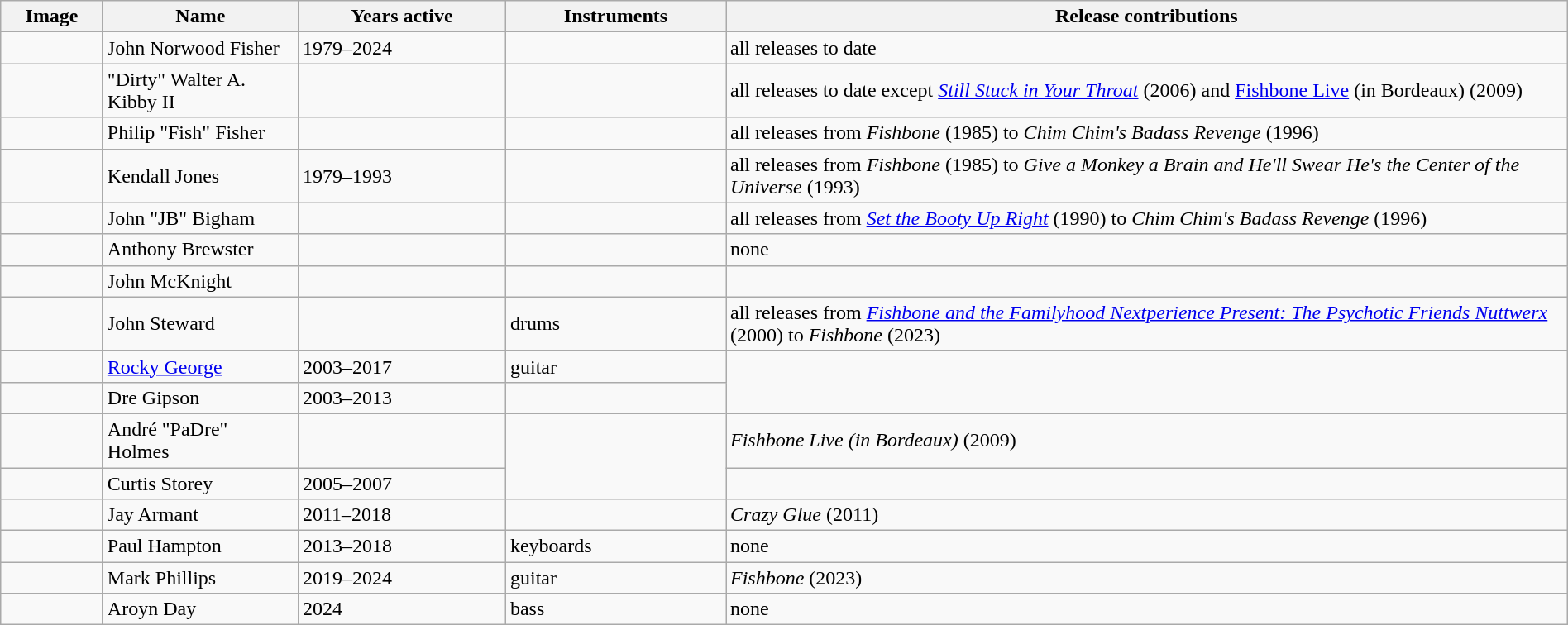<table class="wikitable" width="100%" border="1">
<tr>
<th width="75">Image</th>
<th width="150">Name</th>
<th width="160">Years active</th>
<th width="170">Instruments</th>
<th>Release contributions</th>
</tr>
<tr>
<td></td>
<td>John Norwood Fisher</td>
<td>1979–2024</td>
<td></td>
<td {{flatlist>all releases to date</td>
</tr>
<tr>
<td></td>
<td>"Dirty" Walter A. Kibby II</td>
<td></td>
<td></td>
<td>all releases to date except <em><a href='#'>Still Stuck in Your Throat</a></em> (2006) and <a href='#'>Fishbone Live</a> (in Bordeaux) (2009)</td>
</tr>
<tr>
<td></td>
<td>Philip "Fish" Fisher</td>
<td></td>
<td></td>
<td>all releases from <em>Fishbone</em> (1985) to <em>Chim Chim's Badass Revenge</em> (1996)</td>
</tr>
<tr>
<td></td>
<td>Kendall Jones</td>
<td>1979–1993 </td>
<td></td>
<td>all releases from <em>Fishbone</em> (1985) to <em>Give a Monkey a Brain and He'll Swear He's the Center of the Universe</em> (1993)</td>
</tr>
<tr>
<td></td>
<td>John "JB" Bigham</td>
<td></td>
<td></td>
<td>all releases from <em><a href='#'>Set the Booty Up Right</a></em> (1990) to <em>Chim Chim's Badass Revenge</em> (1996)</td>
</tr>
<tr>
<td></td>
<td>Anthony Brewster</td>
<td></td>
<td></td>
<td>none</td>
</tr>
<tr>
<td></td>
<td>John McKnight</td>
<td></td>
<td></td>
<td></td>
</tr>
<tr>
<td></td>
<td>John Steward</td>
<td></td>
<td>drums</td>
<td>all releases from <em><a href='#'>Fishbone and the Familyhood Nextperience Present: The Psychotic Friends Nuttwerx</a></em> (2000) to <em>Fishbone</em> (2023)</td>
</tr>
<tr>
<td></td>
<td><a href='#'>Rocky George</a></td>
<td>2003–2017</td>
<td>guitar</td>
<td rowspan="2"></td>
</tr>
<tr>
<td></td>
<td>Dre Gipson</td>
<td>2003–2013</td>
<td></td>
</tr>
<tr>
<td></td>
<td>André "PaDre" Holmes</td>
<td></td>
<td rowspan="2"></td>
<td><em>Fishbone Live (in Bordeaux)</em> (2009)</td>
</tr>
<tr>
<td></td>
<td>Curtis Storey</td>
<td>2005–2007 </td>
<td></td>
</tr>
<tr>
<td></td>
<td>Jay Armant</td>
<td>2011–2018</td>
<td></td>
<td><em>Crazy Glue</em> (2011)</td>
</tr>
<tr>
<td></td>
<td>Paul Hampton</td>
<td>2013–2018</td>
<td>keyboards</td>
<td>none</td>
</tr>
<tr>
<td></td>
<td>Mark Phillips</td>
<td>2019–2024</td>
<td>guitar</td>
<td><em>Fishbone</em> (2023)</td>
</tr>
<tr>
<td></td>
<td>Aroyn Day</td>
<td>2024</td>
<td>bass</td>
<td>none</td>
</tr>
</table>
